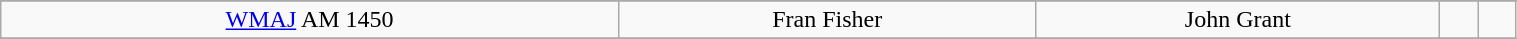<table style="min-width:80%;text-align:center;" class="wikitable">
<tr>
</tr>
<tr>
<td><a href='#'>WMAJ</a> AM 1450</td>
<td>Fran Fisher</td>
<td>John Grant</td>
<td></td>
<td></td>
</tr>
<tr>
</tr>
</table>
